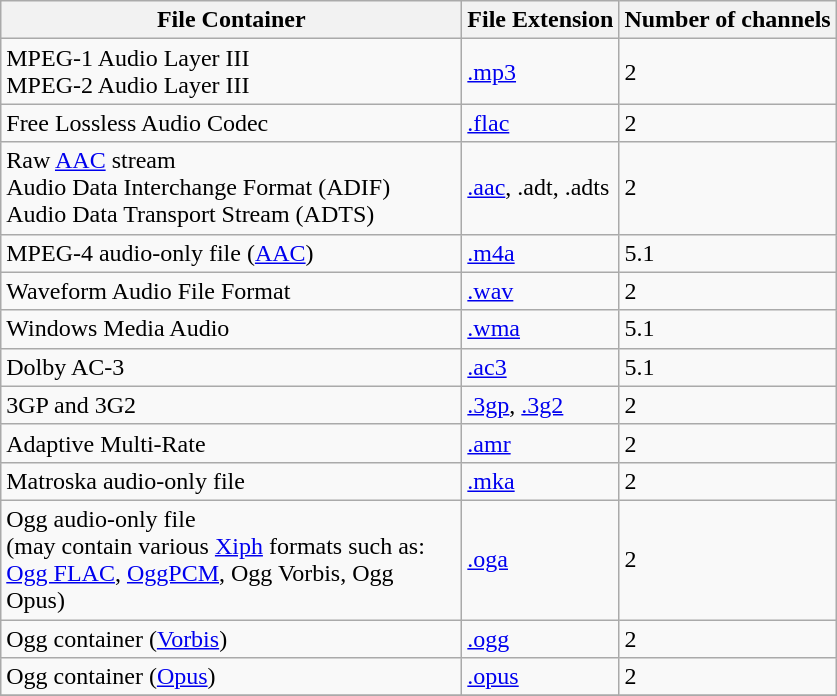<table class="wikitable sortable">
<tr>
<th scope="col" style="width: 300px;">File Container</th>
<th scope="col">File Extension</th>
<th scope="col">Number of channels</th>
</tr>
<tr>
<td>MPEG-1 Audio Layer III <br> MPEG-2 Audio Layer III</td>
<td><a href='#'>.mp3</a></td>
<td>2</td>
</tr>
<tr>
<td>Free Lossless Audio Codec</td>
<td><a href='#'>.flac</a></td>
<td>2</td>
</tr>
<tr>
<td>Raw <a href='#'>AAC</a> stream <br> Audio Data Interchange Format (ADIF) <br> Audio Data Transport Stream (ADTS)</td>
<td><a href='#'>.aac</a>, .adt, .adts</td>
<td>2</td>
</tr>
<tr>
<td>MPEG-4 audio-only file (<a href='#'>AAC</a>)</td>
<td><a href='#'>.m4a</a></td>
<td>5.1</td>
</tr>
<tr>
<td>Waveform Audio File Format</td>
<td><a href='#'>.wav</a></td>
<td>2</td>
</tr>
<tr>
<td>Windows Media Audio</td>
<td><a href='#'>.wma</a></td>
<td>5.1</td>
</tr>
<tr>
<td>Dolby AC-3</td>
<td><a href='#'>.ac3</a></td>
<td>5.1</td>
</tr>
<tr>
<td>3GP and 3G2</td>
<td><a href='#'>.3gp</a>, <a href='#'>.3g2</a></td>
<td>2</td>
</tr>
<tr>
<td>Adaptive Multi-Rate</td>
<td><a href='#'>.amr</a></td>
<td>2</td>
</tr>
<tr>
<td>Matroska audio-only file</td>
<td><a href='#'>.mka</a></td>
<td>2</td>
</tr>
<tr>
<td>Ogg audio-only file <br> (may contain various <a href='#'>Xiph</a> formats such as: <a href='#'>Ogg FLAC</a>, <a href='#'>OggPCM</a>, Ogg Vorbis, Ogg Opus)</td>
<td><a href='#'>.oga</a></td>
<td>2</td>
</tr>
<tr>
<td>Ogg container (<a href='#'>Vorbis</a>)</td>
<td><a href='#'>.ogg</a></td>
<td>2</td>
</tr>
<tr>
<td>Ogg container (<a href='#'>Opus</a>)</td>
<td><a href='#'>.opus</a></td>
<td>2</td>
</tr>
<tr>
</tr>
</table>
